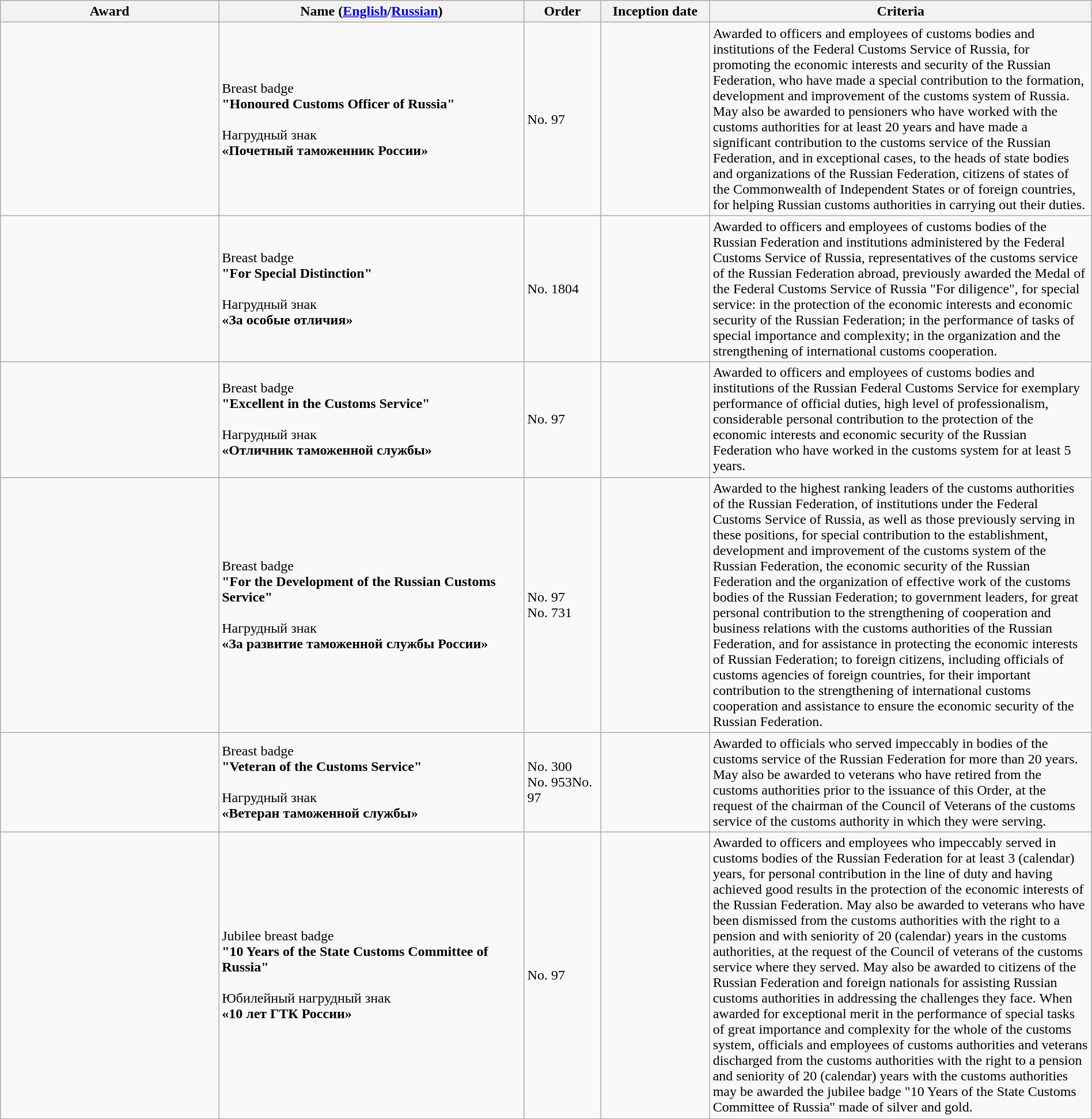<table class="wikitable sortable" style="width:100%">
<tr>
<th style="width:20%">Award</th>
<th style="width:28%">Name (<a href='#'>English</a>/<a href='#'>Russian</a>)</th>
<th style="width:7%">Order</th>
<th style="width:10%">Inception date</th>
<th style="width:35%">Criteria</th>
</tr>
<tr>
<td></td>
<td>Breast badge<br><strong>"Honoured Customs Officer of Russia"</strong><br><br>Нагрудный знак<br><strong>«Почетный таможенник России»</strong></td>
<td>No. 97</td>
<td></td>
<td>Awarded to officers and employees of customs bodies and institutions of the Federal Customs Service of Russia, for promoting the economic interests and security of the Russian Federation, who have made a special contribution to the formation, development and improvement of the customs system of Russia.  May also be awarded to pensioners who have worked with the customs authorities for at least 20 years and have made a significant contribution to the customs service of the Russian Federation, and in exceptional cases, to the heads of state bodies and organizations of the Russian Federation, citizens of states of the Commonwealth of Independent States or of foreign countries, for helping Russian customs authorities in carrying out their duties.</td>
</tr>
<tr>
<td></td>
<td>Breast badge<br><strong>"For Special Distinction"</strong><br><br>Нагрудный знак<br><strong>«За особые отличия»</strong></td>
<td>No. 1804</td>
<td></td>
<td>Awarded to officers and employees of customs bodies of the Russian Federation and institutions administered by the Federal Customs Service of Russia, representatives of the customs service of the Russian Federation abroad, previously awarded the Medal of the Federal Customs Service of Russia "For diligence", for special service: in the protection of the economic interests and economic security of the Russian Federation; in the performance of tasks of special importance and complexity; in the organization and the strengthening of international customs cooperation.</td>
</tr>
<tr>
<td></td>
<td>Breast badge<br><strong>"Excellent in the Customs Service"</strong><br><br>Нагрудный знак<br><strong>«Отличник таможенной службы»</strong></td>
<td>No. 97</td>
<td></td>
<td>Awarded to officers and employees of customs bodies and institutions of the Russian Federal Customs Service for exemplary performance of official duties, high level of professionalism, considerable personal contribution to the protection of the economic interests and economic security of the Russian Federation who have worked in the customs system for at least 5 years.</td>
</tr>
<tr>
<td></td>
<td>Breast badge<br><strong>"For the Development of the Russian Customs Service"</strong><br><br>Нагрудный знак<br><strong>«За развитие таможенной службы России»</strong></td>
<td>No. 97<br>No. 731</td>
<td><br></td>
<td>Awarded to the highest ranking leaders of the customs authorities of the Russian Federation, of institutions under the Federal Customs Service of Russia, as well as those previously serving in these positions, for special contribution to the establishment, development and improvement of the customs system of the Russian Federation, the economic security of the Russian Federation and the organization of effective work of the customs bodies of the Russian Federation; to government leaders, for great personal contribution to the strengthening of cooperation and business relations with the customs authorities of the Russian Federation, and for assistance in protecting the economic interests of Russian Federation; to foreign citizens, including officials of customs agencies of foreign countries, for their important contribution to the strengthening of international customs cooperation and assistance to ensure the economic security of the Russian Federation.<br></td>
</tr>
<tr>
<td></td>
<td>Breast badge<br><strong>"Veteran of the Customs Service"</strong><br><br>Нагрудный знак<br><strong>«Ветеран таможенной службы»</strong></td>
<td>No. 300<br>No. 953No. 97</td>
<td><br></td>
<td>Awarded to officials who served impeccably in bodies of the customs service of the Russian Federation for more than 20 years.  May also be awarded to veterans who have retired from the customs authorities prior to the issuance of this Order, at the request of the chairman of the Council of Veterans of the customs service of the customs authority in which they were serving.</td>
</tr>
<tr>
<td></td>
<td>Jubilee breast badge<br><strong>"10 Years of the State Customs Committee of Russia"</strong><br><br>Юбилейный нагрудный знак<br><strong>«10 лет ГТК России»</strong></td>
<td>No. 97</td>
<td></td>
<td>Awarded to officers and employees who impeccably served in customs bodies of the Russian Federation for at least 3 (calendar) years, for personal contribution in the line of duty and having achieved good results in the protection of the economic interests of the Russian Federation.  May also be awarded to veterans who have been dismissed from the customs authorities with the right to a pension and with seniority of 20 (calendar) years in the customs authorities, at the request of the  Council of veterans of the customs service where they served.  May also be awarded to citizens of the Russian Federation and foreign nationals for assisting Russian customs authorities in addressing the challenges they face.  When awarded for exceptional merit in the performance of special tasks of great importance and complexity for the whole of the customs system, officials and employees of customs authorities and veterans discharged from the customs authorities with the right to a pension and seniority of 20 (calendar) years with the customs authorities may be awarded the jubilee badge "10 Years of the State Customs Committee of Russia" made of silver and gold.</td>
</tr>
</table>
